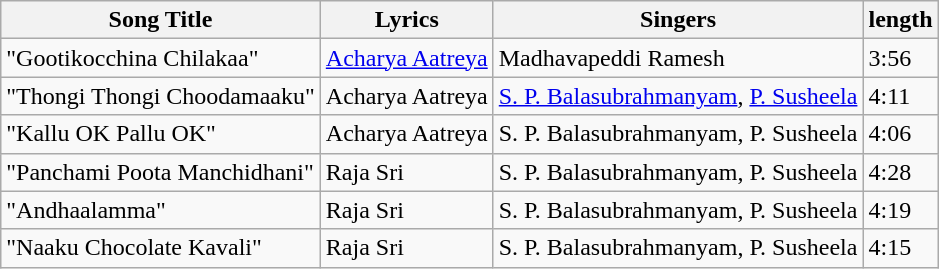<table class="wikitable">
<tr>
<th>Song Title</th>
<th>Lyrics</th>
<th>Singers</th>
<th>length</th>
</tr>
<tr>
<td>"Gootikocchina Chilakaa"</td>
<td><a href='#'>Acharya Aatreya</a></td>
<td>Madhavapeddi Ramesh</td>
<td>3:56</td>
</tr>
<tr>
<td>"Thongi Thongi Choodamaaku"</td>
<td>Acharya Aatreya</td>
<td><a href='#'>S. P. Balasubrahmanyam</a>, <a href='#'>P. Susheela</a></td>
<td>4:11</td>
</tr>
<tr>
<td>"Kallu OK Pallu OK"</td>
<td>Acharya Aatreya</td>
<td>S. P. Balasubrahmanyam, P. Susheela</td>
<td>4:06</td>
</tr>
<tr>
<td>"Panchami Poota Manchidhani"</td>
<td>Raja Sri</td>
<td>S. P. Balasubrahmanyam, P. Susheela</td>
<td>4:28</td>
</tr>
<tr>
<td>"Andhaalamma"</td>
<td>Raja Sri</td>
<td>S. P. Balasubrahmanyam, P. Susheela</td>
<td>4:19</td>
</tr>
<tr>
<td>"Naaku Chocolate Kavali"</td>
<td>Raja Sri</td>
<td>S. P. Balasubrahmanyam, P. Susheela</td>
<td>4:15</td>
</tr>
</table>
